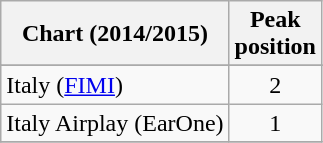<table class="wikitable sortable">
<tr>
<th scope="col">Chart (2014/2015)</th>
<th scope="col">Peak<br>position</th>
</tr>
<tr>
</tr>
<tr>
<td>Italy (<a href='#'>FIMI</a>)</td>
<td style="text-align:center;">2</td>
</tr>
<tr>
<td>Italy Airplay (EarOne)</td>
<td style="text-align:center;">1</td>
</tr>
<tr>
</tr>
</table>
